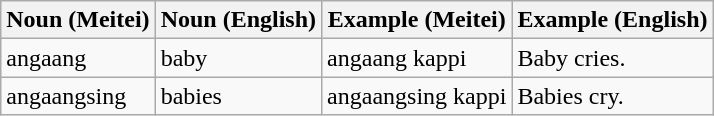<table class="wikitable">
<tr>
<th>Noun (Meitei)</th>
<th>Noun (English)</th>
<th>Example (Meitei)</th>
<th>Example (English)</th>
</tr>
<tr>
<td>angaang</td>
<td>baby</td>
<td>angaang kappi</td>
<td>Baby cries.</td>
</tr>
<tr>
<td>angaangsing</td>
<td>babies</td>
<td>angaangsing kappi</td>
<td>Babies cry.</td>
</tr>
</table>
